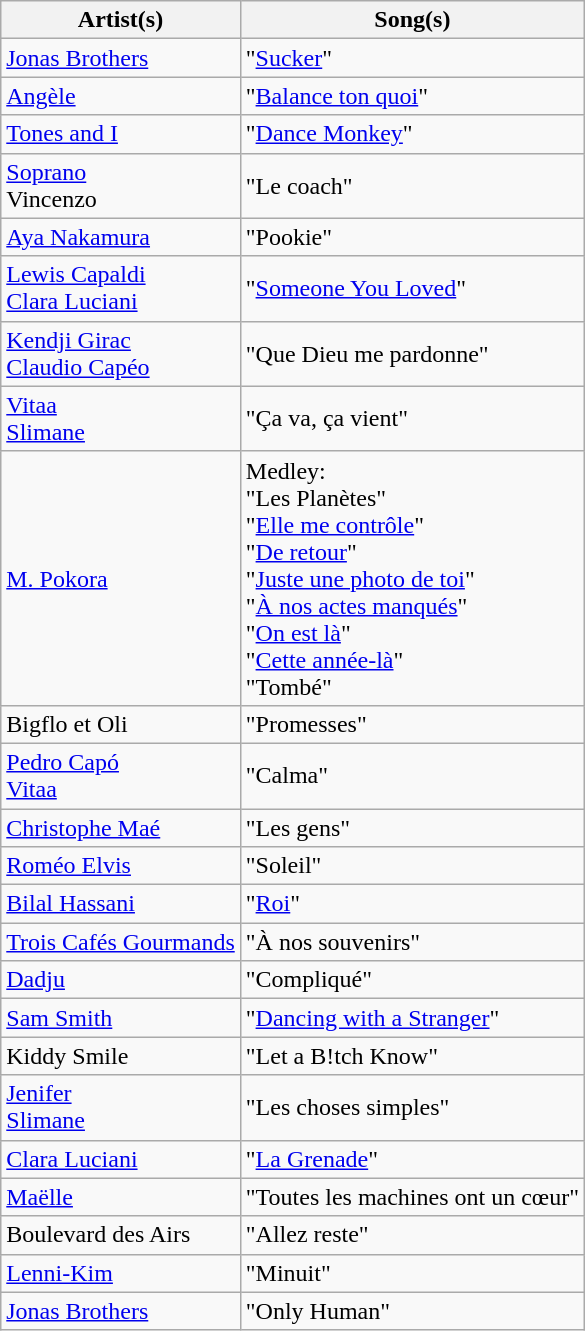<table class="wikitable">
<tr>
<th>Artist(s)</th>
<th>Song(s)</th>
</tr>
<tr>
<td><a href='#'>Jonas Brothers</a></td>
<td>"<a href='#'>Sucker</a>"</td>
</tr>
<tr>
<td><a href='#'>Angèle</a></td>
<td>"<a href='#'>Balance ton quoi</a>"</td>
</tr>
<tr>
<td><a href='#'>Tones and I</a></td>
<td>"<a href='#'>Dance Monkey</a>"</td>
</tr>
<tr>
<td><a href='#'>Soprano</a><br>Vincenzo</td>
<td>"Le coach"</td>
</tr>
<tr>
<td><a href='#'>Aya Nakamura</a></td>
<td>"Pookie"</td>
</tr>
<tr>
<td><a href='#'>Lewis Capaldi</a><br><a href='#'>Clara Luciani</a></td>
<td>"<a href='#'>Someone You Loved</a>"</td>
</tr>
<tr>
<td><a href='#'>Kendji Girac</a><br><a href='#'>Claudio Capéo</a></td>
<td>"Que Dieu me pardonne"</td>
</tr>
<tr>
<td><a href='#'>Vitaa</a><br><a href='#'>Slimane</a></td>
<td>"Ça va, ça vient"</td>
</tr>
<tr>
<td><a href='#'>M. Pokora</a></td>
<td>Medley:<br>"Les Planètes"<br>"<a href='#'>Elle me contrôle</a>"<br>"<a href='#'>De retour</a>"<br>"<a href='#'>Juste une photo de toi</a>"<br>"<a href='#'>À nos actes manqués</a>"<br>"<a href='#'>On est là</a>"<br>"<a href='#'>Cette année-là</a>"<br>"Tombé"</td>
</tr>
<tr>
<td>Bigflo et Oli</td>
<td>"Promesses"</td>
</tr>
<tr>
<td><a href='#'>Pedro Capó</a><br><a href='#'>Vitaa</a></td>
<td>"Calma"</td>
</tr>
<tr>
<td><a href='#'>Christophe Maé</a></td>
<td>"Les gens"</td>
</tr>
<tr>
<td><a href='#'>Roméo Elvis</a></td>
<td>"Soleil"</td>
</tr>
<tr>
<td><a href='#'>Bilal Hassani</a></td>
<td>"<a href='#'>Roi</a>"</td>
</tr>
<tr>
<td><a href='#'>Trois Cafés Gourmands</a></td>
<td>"À nos souvenirs"</td>
</tr>
<tr>
<td><a href='#'>Dadju</a></td>
<td>"Compliqué"</td>
</tr>
<tr>
<td><a href='#'>Sam Smith</a></td>
<td>"<a href='#'>Dancing with a Stranger</a>"</td>
</tr>
<tr>
<td>Kiddy Smile</td>
<td>"Let a B!tch Know"</td>
</tr>
<tr>
<td><a href='#'>Jenifer</a><br><a href='#'>Slimane</a></td>
<td>"Les choses simples"</td>
</tr>
<tr>
<td><a href='#'>Clara Luciani</a></td>
<td>"<a href='#'>La Grenade</a>"</td>
</tr>
<tr>
<td><a href='#'>Maëlle</a></td>
<td>"Toutes les machines ont un cœur"</td>
</tr>
<tr>
<td>Boulevard des Airs</td>
<td>"Allez reste"</td>
</tr>
<tr>
<td><a href='#'>Lenni-Kim</a></td>
<td>"Minuit"</td>
</tr>
<tr>
<td><a href='#'>Jonas Brothers</a></td>
<td>"Only Human"</td>
</tr>
</table>
